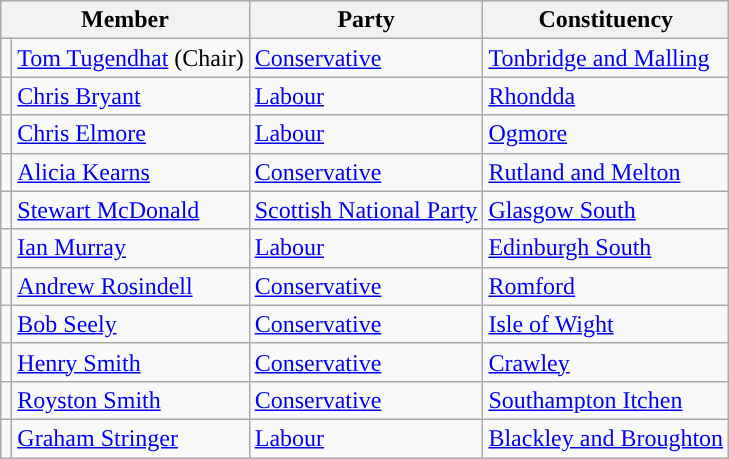<table class="wikitable">
<tr>
<th colspan="2" valign="top">Member</th>
<th valign="top">Party</th>
<th valign="top">Constituency</th>
</tr>
<tr>
<td style="color:inherit;background:"></td>
<td><a href='#'>Tom Tugendhat</a> (Chair)</td>
<td><a href='#'>Conservative</a></td>
<td><a href='#'>Tonbridge and Malling</a></td>
</tr>
<tr>
<td style="color:inherit;background:"></td>
<td><a href='#'>Chris Bryant</a></td>
<td><a href='#'>Labour</a></td>
<td><a href='#'>Rhondda</a></td>
</tr>
<tr>
<td style="color:inherit;background:"></td>
<td><a href='#'>Chris Elmore</a></td>
<td><a href='#'>Labour</a></td>
<td><a href='#'>Ogmore</a></td>
</tr>
<tr>
<td style="color:inherit;background:"></td>
<td><a href='#'>Alicia Kearns</a></td>
<td><a href='#'>Conservative</a></td>
<td><a href='#'>Rutland and Melton</a></td>
</tr>
<tr>
<td style="color:inherit;background:"></td>
<td><a href='#'>Stewart McDonald</a></td>
<td><a href='#'>Scottish National Party</a></td>
<td><a href='#'>Glasgow South</a></td>
</tr>
<tr>
<td style="color:inherit;background:"></td>
<td><a href='#'>Ian Murray</a></td>
<td><a href='#'>Labour</a></td>
<td><a href='#'>Edinburgh South</a></td>
</tr>
<tr>
<td style="color:inherit;background:"></td>
<td><a href='#'>Andrew Rosindell</a></td>
<td><a href='#'>Conservative</a></td>
<td><a href='#'>Romford</a></td>
</tr>
<tr>
<td style="color:inherit;background:"></td>
<td><a href='#'>Bob Seely</a></td>
<td><a href='#'>Conservative</a></td>
<td><a href='#'>Isle of Wight</a></td>
</tr>
<tr>
<td style="color:inherit;background:"></td>
<td><a href='#'>Henry Smith</a></td>
<td><a href='#'>Conservative</a></td>
<td><a href='#'>Crawley</a></td>
</tr>
<tr>
<td style="color:inherit;background:"></td>
<td><a href='#'>Royston Smith</a></td>
<td><a href='#'>Conservative</a></td>
<td><a href='#'>Southampton Itchen</a></td>
</tr>
<tr>
<td style="color:inherit;background:"></td>
<td><a href='#'>Graham Stringer</a></td>
<td><a href='#'>Labour</a></td>
<td><a href='#'>Blackley and Broughton</a></td>
</tr>
</table>
